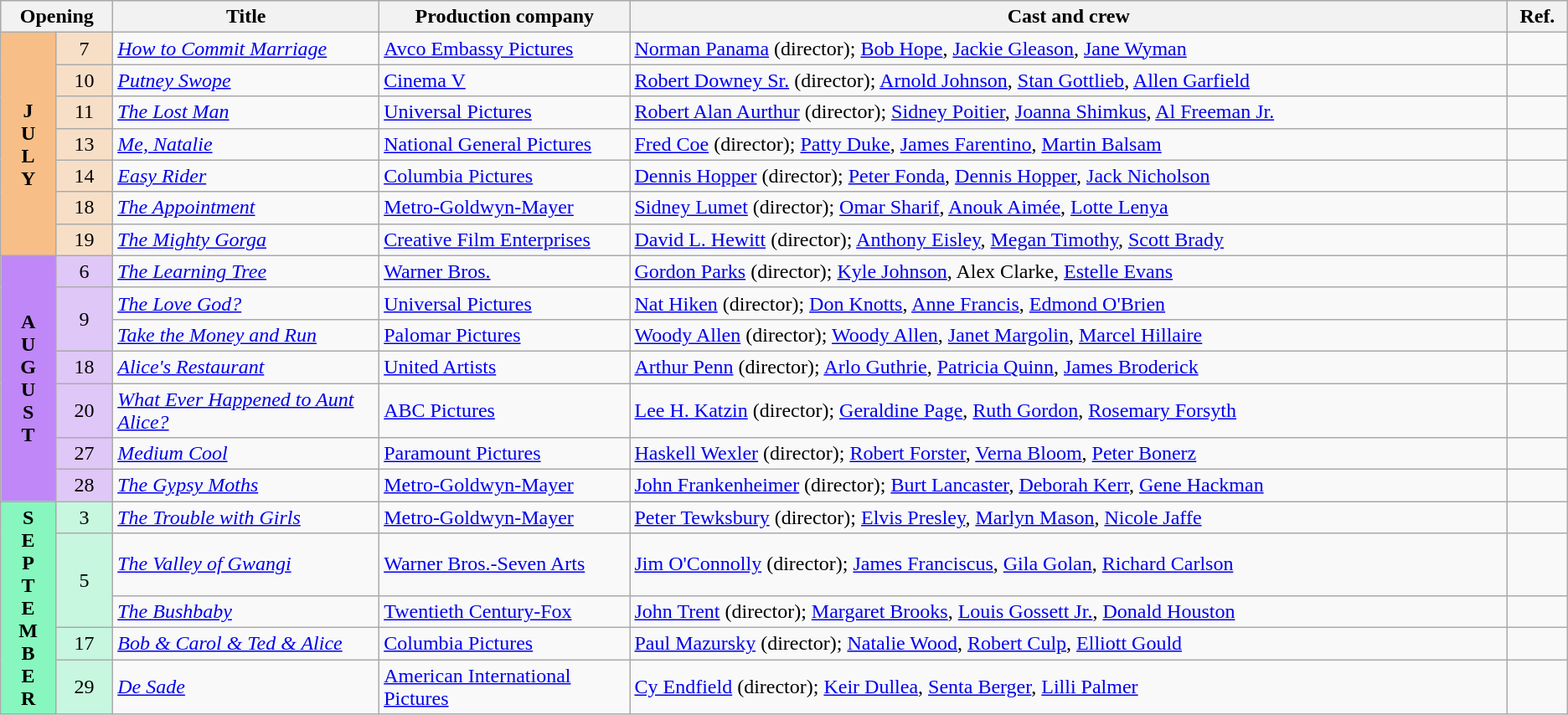<table class="wikitable sortable">
<tr style="background:#b0e0e6; text-align:center;">
<th colspan="2">Opening</th>
<th style="width:17%;">Title</th>
<th style="width:16%;">Production company</th>
<th>Cast and crew</th>
<th class="unsortable">Ref.</th>
</tr>
<tr>
<th rowspan="7" style="text-align:center; background:#f7bf87;"><strong>J<br>U<br>L<br>Y</strong></th>
<td style="text-align:center; background:#f7dfc7;">7</td>
<td><em><a href='#'>How to Commit Marriage</a></em></td>
<td><a href='#'>Avco Embassy Pictures</a></td>
<td><a href='#'>Norman Panama</a> (director); <a href='#'>Bob Hope</a>, <a href='#'>Jackie Gleason</a>, <a href='#'>Jane Wyman</a></td>
<td></td>
</tr>
<tr>
<td style="text-align:center; background:#f7dfc7;">10</td>
<td><em><a href='#'>Putney Swope</a></em></td>
<td><a href='#'>Cinema V</a></td>
<td><a href='#'>Robert Downey Sr.</a> (director); <a href='#'>Arnold Johnson</a>, <a href='#'>Stan Gottlieb</a>, <a href='#'>Allen Garfield</a></td>
<td></td>
</tr>
<tr>
<td style="text-align:center; background:#f7dfc7;">11</td>
<td><em><a href='#'>The Lost Man</a></em></td>
<td><a href='#'>Universal Pictures</a></td>
<td><a href='#'>Robert Alan Aurthur</a> (director); <a href='#'>Sidney Poitier</a>, <a href='#'>Joanna Shimkus</a>, <a href='#'>Al Freeman Jr.</a></td>
<td></td>
</tr>
<tr>
<td style="text-align:center; background:#f7dfc7;">13</td>
<td><em><a href='#'>Me, Natalie</a></em></td>
<td><a href='#'>National General Pictures</a></td>
<td><a href='#'>Fred Coe</a> (director); <a href='#'>Patty Duke</a>, <a href='#'>James Farentino</a>, <a href='#'>Martin Balsam</a></td>
<td></td>
</tr>
<tr>
<td style="text-align:center; background:#f7dfc7;">14</td>
<td><em><a href='#'>Easy Rider</a></em></td>
<td><a href='#'>Columbia Pictures</a></td>
<td><a href='#'>Dennis Hopper</a> (director); <a href='#'>Peter Fonda</a>, <a href='#'>Dennis Hopper</a>, <a href='#'>Jack Nicholson</a></td>
<td></td>
</tr>
<tr>
<td style="text-align:center; background:#f7dfc7;">18</td>
<td><em><a href='#'>The Appointment</a></em></td>
<td><a href='#'>Metro-Goldwyn-Mayer</a></td>
<td><a href='#'>Sidney Lumet</a> (director); <a href='#'>Omar Sharif</a>, <a href='#'>Anouk Aimée</a>, <a href='#'>Lotte Lenya</a></td>
<td></td>
</tr>
<tr>
<td style="text-align:center; background:#f7dfc7;">19</td>
<td><em><a href='#'>The Mighty Gorga</a></em></td>
<td><a href='#'>Creative Film Enterprises</a></td>
<td><a href='#'>David L. Hewitt</a> (director); <a href='#'>Anthony Eisley</a>, <a href='#'>Megan Timothy</a>, <a href='#'>Scott Brady</a></td>
<td></td>
</tr>
<tr>
<th rowspan="7" style="text-align:center; background:#bf87f7;"><strong>A<br>U<br>G<br>U<br>S<br>T</strong></th>
<td style="text-align:center; background:#dfc7f7;">6</td>
<td><em><a href='#'>The Learning Tree</a></em></td>
<td><a href='#'>Warner Bros.</a></td>
<td><a href='#'>Gordon Parks</a> (director); <a href='#'>Kyle Johnson</a>, Alex Clarke, <a href='#'>Estelle Evans</a></td>
<td></td>
</tr>
<tr>
<td rowspan="2" style="text-align:center; background:#dfc7f7;">9</td>
<td><em><a href='#'>The Love God?</a></em></td>
<td><a href='#'>Universal Pictures</a></td>
<td><a href='#'>Nat Hiken</a> (director); <a href='#'>Don Knotts</a>, <a href='#'>Anne Francis</a>, <a href='#'>Edmond O'Brien</a></td>
<td></td>
</tr>
<tr>
<td><em><a href='#'>Take the Money and Run</a></em></td>
<td><a href='#'>Palomar Pictures</a></td>
<td><a href='#'>Woody Allen</a> (director); <a href='#'>Woody Allen</a>, <a href='#'>Janet Margolin</a>, <a href='#'>Marcel Hillaire</a></td>
<td></td>
</tr>
<tr>
<td style="text-align:center; background:#dfc7f7;">18</td>
<td><em><a href='#'>Alice's Restaurant</a></em></td>
<td><a href='#'>United Artists</a></td>
<td><a href='#'>Arthur Penn</a> (director); <a href='#'>Arlo Guthrie</a>, <a href='#'>Patricia Quinn</a>, <a href='#'>James Broderick</a></td>
<td></td>
</tr>
<tr>
<td style="text-align:center; background:#dfc7f7;">20</td>
<td><em><a href='#'>What Ever Happened to Aunt Alice?</a></em></td>
<td><a href='#'>ABC Pictures</a></td>
<td><a href='#'>Lee H. Katzin</a> (director); <a href='#'>Geraldine Page</a>, <a href='#'>Ruth Gordon</a>, <a href='#'>Rosemary Forsyth</a></td>
<td></td>
</tr>
<tr>
<td style="text-align:center; background:#dfc7f7;">27</td>
<td><em><a href='#'>Medium Cool</a></em></td>
<td><a href='#'>Paramount Pictures</a></td>
<td><a href='#'>Haskell Wexler</a> (director); <a href='#'>Robert Forster</a>, <a href='#'>Verna Bloom</a>, <a href='#'>Peter Bonerz</a></td>
<td></td>
</tr>
<tr>
<td style="text-align:center; background:#dfc7f7;">28</td>
<td><em><a href='#'>The Gypsy Moths</a></em></td>
<td><a href='#'>Metro-Goldwyn-Mayer</a></td>
<td><a href='#'>John Frankenheimer</a> (director); <a href='#'>Burt Lancaster</a>, <a href='#'>Deborah Kerr</a>, <a href='#'>Gene Hackman</a></td>
<td></td>
</tr>
<tr>
<th rowspan="5" style="text-align:center; background:#87f7bf;"><strong>S<br>E<br>P<br>T<br>E<br>M<br>B<br>E<br>R</strong></th>
<td style="text-align:center; background:#c7f7df;">3</td>
<td><em><a href='#'>The Trouble with Girls</a></em></td>
<td><a href='#'>Metro-Goldwyn-Mayer</a></td>
<td><a href='#'>Peter Tewksbury</a> (director); <a href='#'>Elvis Presley</a>, <a href='#'>Marlyn Mason</a>, <a href='#'>Nicole Jaffe</a></td>
<td></td>
</tr>
<tr>
<td rowspan="2" style="text-align:center; background:#c7f7df;">5</td>
<td><em><a href='#'>The Valley of Gwangi</a></em></td>
<td><a href='#'>Warner Bros.-Seven Arts</a></td>
<td><a href='#'>Jim O'Connolly</a> (director); <a href='#'>James Franciscus</a>, <a href='#'>Gila Golan</a>, <a href='#'>Richard Carlson</a></td>
<td></td>
</tr>
<tr>
<td><em><a href='#'>The Bushbaby</a></em></td>
<td><a href='#'>Twentieth Century-Fox</a></td>
<td><a href='#'>John Trent</a> (director); <a href='#'>Margaret Brooks</a>, <a href='#'>Louis Gossett Jr.</a>, <a href='#'>Donald Houston</a></td>
<td></td>
</tr>
<tr>
<td style="text-align:center; background:#c7f7df;">17</td>
<td><em><a href='#'>Bob & Carol & Ted & Alice</a></em></td>
<td><a href='#'>Columbia Pictures</a></td>
<td><a href='#'>Paul Mazursky</a> (director); <a href='#'>Natalie Wood</a>, <a href='#'>Robert Culp</a>, <a href='#'>Elliott Gould</a></td>
<td></td>
</tr>
<tr>
<td style="text-align:center; background:#c7f7df;">29</td>
<td><em><a href='#'>De Sade</a></em></td>
<td><a href='#'>American International Pictures</a></td>
<td><a href='#'>Cy Endfield</a> (director); <a href='#'>Keir Dullea</a>, <a href='#'>Senta Berger</a>, <a href='#'>Lilli Palmer</a></td>
<td></td>
</tr>
</table>
